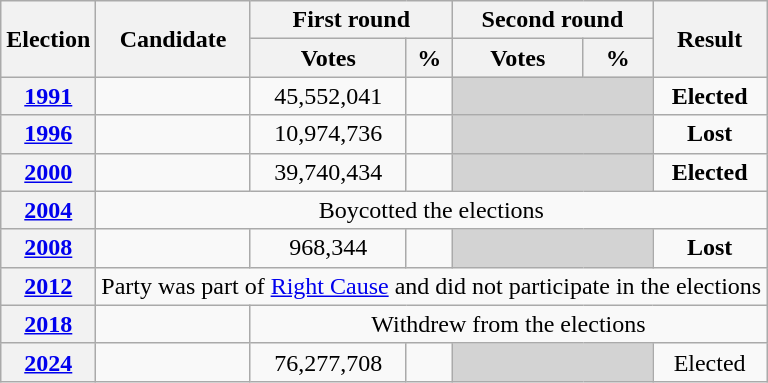<table class=wikitable style=text-align:center>
<tr>
<th rowspan="2"><strong>Election</strong></th>
<th rowspan="2">Candidate</th>
<th colspan="2" scope="col">First round</th>
<th colspan="2">Second round</th>
<th rowspan="2">Result</th>
</tr>
<tr>
<th><strong>Votes</strong></th>
<th><strong>%</strong></th>
<th><strong>Votes</strong></th>
<th><strong>%</strong></th>
</tr>
<tr>
<th><a href='#'>1991</a></th>
<td></td>
<td>45,552,041</td>
<td></td>
<td bgcolor=lightgrey colspan=2></td>
<td><strong>Elected</strong> </td>
</tr>
<tr>
<th><a href='#'>1996</a></th>
<td></td>
<td>10,974,736</td>
<td></td>
<td bgcolor=lightgrey colspan=2></td>
<td><strong>Lost</strong> </td>
</tr>
<tr>
<th><a href='#'>2000</a></th>
<td></td>
<td>39,740,434</td>
<td></td>
<td bgcolor=lightgrey colspan=2></td>
<td><strong>Elected</strong> </td>
</tr>
<tr>
<th><a href='#'>2004</a></th>
<td colspan=6>Boycotted the elections</td>
</tr>
<tr>
<th><a href='#'>2008</a></th>
<td></td>
<td>968,344</td>
<td></td>
<td bgcolor=lightgrey colspan=2></td>
<td><strong>Lost</strong> </td>
</tr>
<tr>
<th><a href='#'>2012</a></th>
<td rowspan=1 colspan=6>Party was part of <a href='#'>Right Cause</a> and did not participate in the elections</td>
</tr>
<tr>
<th><a href='#'>2018</a></th>
<td></td>
<td colspan=5>Withdrew from the elections</td>
</tr>
<tr>
<th><a href='#'>2024</a></th>
<td></td>
<td>76,277,708</td>
<td></td>
<td bgcolor=lightgrey colspan=2></td>
<td>Elected </td>
</tr>
</table>
